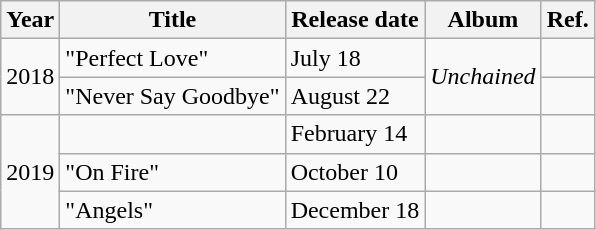<table class="wikitable">
<tr>
<th>Year</th>
<th>Title</th>
<th>Release date</th>
<th>Album</th>
<th>Ref.</th>
</tr>
<tr>
<td rowspan="2">2018</td>
<td>"Perfect Love"</td>
<td>July 18</td>
<td rowspan="2"><em>Unchained</em></td>
<td></td>
</tr>
<tr>
<td>"Never Say Goodbye"</td>
<td>August 22</td>
<td></td>
</tr>
<tr>
<td rowspan="3">2019</td>
<td></td>
<td>February 14</td>
<td></td>
<td></td>
</tr>
<tr>
<td>"On Fire"</td>
<td>October 10</td>
<td></td>
<td></td>
</tr>
<tr>
<td>"Angels"</td>
<td>December 18</td>
<td></td>
<td></td>
</tr>
</table>
